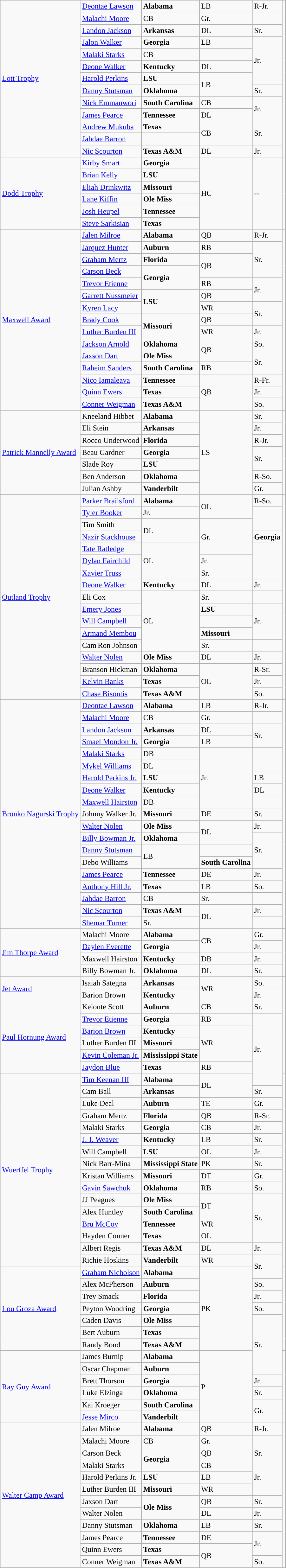<table class="wikitable">
<tr>
<td rowspan=13><a href='#'>Lott Trophy</a></td>
<td><a href='#'>Deontae Lawson</a></td>
<td><strong>Alabama</strong></td>
<td>LB</td>
<td>R-Jr.</td>
<td rowspan=13></td>
</tr>
<tr>
<td><a href='#'>Malachi Moore</a></td>
<td>CB</td>
<td>Gr.</td>
</tr>
<tr>
<td><a href='#'>Landon Jackson</a></td>
<td><strong>Arkansas</strong></td>
<td>DL</td>
<td>Sr.</td>
</tr>
<tr>
<td><a href='#'>Jalon Walker</a></td>
<td><strong>Georgia</strong></td>
<td>LB</td>
<td rowspan=4>Jr.</td>
</tr>
<tr>
<td><a href='#'>Malaki Starks</a></td>
<td>CB</td>
</tr>
<tr>
<td><a href='#'>Deone Walker</a></td>
<td><strong>Kentucky</strong></td>
<td>DL</td>
</tr>
<tr>
<td><a href='#'>Harold Perkins</a></td>
<td><strong>LSU</strong></td>
<td rowspan=2>LB</td>
</tr>
<tr>
<td><a href='#'>Danny Stutsman</a></td>
<td><strong>Oklahoma</strong></td>
<td>Sr.</td>
</tr>
<tr>
<td><a href='#'>Nick Emmanwori</a></td>
<td><strong>South Carolina</strong></td>
<td>CB</td>
<td rowspan=2>Jr.</td>
</tr>
<tr>
<td><a href='#'>James Pearce</a></td>
<td><strong>Tennessee</strong></td>
<td>DL</td>
</tr>
<tr>
<td><a href='#'>Andrew Mukuba</a></td>
<td><strong>Texas</strong></td>
<td rowspan=2>CB</td>
<td rowspan=2>Sr.</td>
</tr>
<tr>
<td><a href='#'>Jahdae Barron</a></td>
</tr>
<tr>
<td><a href='#'>Nic Scourton</a></td>
<td><strong>Texas A&M</strong></td>
<td>DL</td>
<td>Jr.</td>
</tr>
<tr>
<td rowspan=6><a href='#'>Dodd Trophy</a></td>
<td><a href='#'>Kirby Smart</a></td>
<td><strong>Georgia</strong></td>
<td rowspan=6>HC</td>
<td rowspan=6>--</td>
<td rowspan=6></td>
</tr>
<tr>
<td><a href='#'>Brian Kelly</a></td>
<td><strong>LSU</strong></td>
</tr>
<tr>
<td><a href='#'>Eliah Drinkwitz</a></td>
<td><strong>Missouri</strong></td>
</tr>
<tr>
<td><a href='#'>Lane Kiffin</a></td>
<td><strong>Ole Miss</strong></td>
</tr>
<tr>
<td><a href='#'>Josh Heupel</a></td>
<td><strong>Tennessee</strong></td>
</tr>
<tr>
<td><a href='#'>Steve Sarkisian</a></td>
<td><strong>Texas</strong></td>
</tr>
<tr>
<td rowspan=15><a href='#'>Maxwell Award</a></td>
<td><a href='#'>Jalen Milroe</a></td>
<td><strong>Alabama</strong></td>
<td>QB</td>
<td>R-Jr.</td>
<td rowspan=15></td>
</tr>
<tr>
<td><a href='#'>Jarquez Hunter</a></td>
<td><strong>Auburn</strong></td>
<td>RB</td>
<td rowspan=3>Sr.</td>
</tr>
<tr>
<td><a href='#'>Graham Mertz</a></td>
<td><strong>Florida</strong></td>
<td rowspan=2>QB</td>
</tr>
<tr>
<td><a href='#'>Carson Beck</a></td>
<td rowspan=2><strong>Georgia</strong></td>
</tr>
<tr>
<td><a href='#'>Trevor Etienne</a></td>
<td>RB</td>
<td rowspan=2>Jr.</td>
</tr>
<tr>
<td><a href='#'>Garrett Nussmeier</a></td>
<td rowspan=2><strong>LSU</strong></td>
<td>QB</td>
</tr>
<tr>
<td><a href='#'>Kyren Lacy</a></td>
<td>WR</td>
<td rowspan=2>Sr.</td>
</tr>
<tr>
<td><a href='#'>Brady Cook</a></td>
<td rowspan=2><strong>Missouri</strong></td>
<td>QB</td>
</tr>
<tr>
<td><a href='#'>Luther Burden III</a></td>
<td>WR</td>
<td>Jr.</td>
</tr>
<tr>
<td><a href='#'>Jackson Arnold</a></td>
<td><strong>Oklahoma</strong></td>
<td rowspan=2>QB</td>
<td>So.</td>
</tr>
<tr>
<td><a href='#'>Jaxson Dart</a></td>
<td><strong>Ole Miss</strong></td>
<td rowspan=2>Sr.</td>
</tr>
<tr>
<td><a href='#'>Raheim Sanders</a></td>
<td><strong>South Carolina</strong></td>
<td>RB</td>
</tr>
<tr>
<td><a href='#'>Nico Iamaleava</a></td>
<td><strong>Tennessee</strong></td>
<td rowspan=3>QB</td>
<td>R-Fr.</td>
</tr>
<tr>
<td><a href='#'>Quinn Ewers</a></td>
<td><strong>Texas</strong></td>
<td>Jr.</td>
</tr>
<tr>
<td><a href='#'>Conner Weigman</a></td>
<td><strong>Texas A&M</strong></td>
<td>So.</td>
</tr>
<tr>
<td rowspan=7><a href='#'>Patrick Mannelly Award</a></td>
<td>Kneeland Hibbet</td>
<td><strong>Alabama</strong></td>
<td rowspan=7>LS</td>
<td>Sr.</td>
<td rowspan=7></td>
</tr>
<tr>
<td>Eli Stein</td>
<td><strong>Arkansas</strong></td>
<td>Jr.</td>
</tr>
<tr>
<td>Rocco Underwood</td>
<td><strong>Florida</strong></td>
<td>R-Jr.</td>
</tr>
<tr>
<td>Beau Gardner</td>
<td><strong>Georgia</strong></td>
<td rowspan=2>Sr.</td>
</tr>
<tr>
<td>Slade Roy</td>
<td><strong>LSU</strong></td>
</tr>
<tr>
<td>Ben Anderson</td>
<td><strong>Oklahoma</strong></td>
<td>R-So.</td>
</tr>
<tr>
<td>Julian Ashby</td>
<td><strong>Vanderbilt</strong></td>
<td>Gr.</td>
</tr>
<tr>
<td rowspan=17><a href='#'>Outland Trophy</a></td>
<td><a href='#'>Parker Brailsford</a></td>
<td><strong>Alabama</strong></td>
<td rowspan=2>OL</td>
<td>R-So.</td>
<td rowspan=17></td>
</tr>
<tr>
<td><a href='#'>Tyler Booker</a></td>
<td>Jr.</td>
</tr>
<tr>
<td>Tim Smith</td>
<td rowspan=2>DL</td>
<td rowspan=3>Gr.</td>
</tr>
<tr>
<td><a href='#'>Nazir Stackhouse</a></td>
<td><strong>Georgia</strong></td>
</tr>
<tr>
<td><a href='#'>Tate Ratledge</a></td>
<td rowspan=3>OL</td>
</tr>
<tr>
<td><a href='#'>Dylan Fairchild</a></td>
<td>Jr.</td>
</tr>
<tr>
<td><a href='#'>Xavier Truss</a></td>
<td>Sr.</td>
</tr>
<tr>
<td><a href='#'>Deone Walker</a></td>
<td><strong>Kentucky</strong></td>
<td>DL</td>
<td>Jr.</td>
</tr>
<tr>
<td>Eli Cox</td>
<td rowspan=5>OL</td>
<td>Sr.</td>
</tr>
<tr>
<td><a href='#'>Emery Jones</a></td>
<td><strong>LSU</strong></td>
<td rowspan=3>Jr.</td>
</tr>
<tr>
<td><a href='#'>Will Campbell</a></td>
</tr>
<tr>
<td><a href='#'>Armand Membou</a></td>
<td><strong>Missouri</strong></td>
</tr>
<tr>
<td>Cam'Ron Johnson</td>
<td>Sr.</td>
</tr>
<tr>
<td><a href='#'>Walter Nolen</a></td>
<td><strong>Ole Miss</strong></td>
<td>DL</td>
<td>Jr.</td>
</tr>
<tr>
<td>Branson Hickman</td>
<td><strong>Oklahoma</strong></td>
<td rowspan=3>OL</td>
<td>R-Sr.</td>
</tr>
<tr>
<td><a href='#'>Kelvin Banks</a></td>
<td><strong>Texas</strong></td>
<td>Jr.</td>
</tr>
<tr>
<td><a href='#'>Chase Bisontis</a></td>
<td><strong>Texas A&M</strong></td>
<td>So.</td>
</tr>
<tr>
<td rowspan=19><a href='#'>Bronko Nagurski Trophy</a></td>
<td><a href='#'>Deontae Lawson</a></td>
<td><strong>Alabama</strong></td>
<td>LB</td>
<td>R-Jr.</td>
<td rowspan=19></td>
</tr>
<tr>
<td><a href='#'>Malachi Moore</a></td>
<td>CB</td>
<td>Gr.</td>
</tr>
<tr>
<td><a href='#'>Landon Jackson</a></td>
<td><strong>Arkansas</strong></td>
<td>DL</td>
<td rowspan=2>Sr.</td>
</tr>
<tr>
<td><a href='#'>Smael Mondon Jr.</a></td>
<td><strong>Georgia</strong></td>
<td>LB</td>
</tr>
<tr>
<td><a href='#'>Malaki Starks</a></td>
<td>DB</td>
<td rowspan=5>Jr.</td>
</tr>
<tr>
<td><a href='#'>Mykel Williams</a></td>
<td>DL</td>
</tr>
<tr>
<td><a href='#'>Harold Perkins Jr.</a></td>
<td><strong>LSU</strong></td>
<td>LB</td>
</tr>
<tr>
<td><a href='#'>Deone Walker</a></td>
<td><strong>Kentucky</strong></td>
<td>DL</td>
</tr>
<tr>
<td><a href='#'>Maxwell Hairston</a></td>
<td>DB</td>
</tr>
<tr>
<td>Johnny Walker Jr.</td>
<td><strong>Missouri</strong></td>
<td>DE</td>
<td>Sr.</td>
</tr>
<tr>
<td><a href='#'>Walter Nolen</a></td>
<td><strong>Ole Miss</strong></td>
<td rowspan=2>DL</td>
<td>Jr.</td>
</tr>
<tr>
<td><a href='#'>Billy Bowman Jr.</a></td>
<td><strong>Oklahoma</strong></td>
<td rowspan=3>Sr.</td>
</tr>
<tr>
<td><a href='#'>Danny Stutsman</a></td>
<td rowspan=2>LB</td>
</tr>
<tr>
<td>Debo Williams</td>
<td><strong>South Carolina</strong></td>
</tr>
<tr>
<td><a href='#'>James Pearce</a></td>
<td><strong>Tennessee</strong></td>
<td>DE</td>
<td>Jr.</td>
</tr>
<tr>
<td><a href='#'>Anthony Hill Jr.</a></td>
<td><strong>Texas</strong></td>
<td>LB</td>
<td>So.</td>
</tr>
<tr>
<td><a href='#'>Jahdae Barron</a></td>
<td>CB</td>
<td>Sr.</td>
</tr>
<tr>
<td><a href='#'>Nic Scourton</a></td>
<td><strong>Texas A&M</strong></td>
<td rowspan=2>DL</td>
<td>Jr.</td>
</tr>
<tr>
<td><a href='#'>Shemar Turner</a></td>
<td>Sr.</td>
</tr>
<tr>
<td rowspan=4><a href='#'>Jim Thorpe Award</a></td>
<td>Malachi Moore</td>
<td><strong>Alabama</strong></td>
<td rowspan=2>CB</td>
<td>Gr.</td>
<td rowspan=4></td>
</tr>
<tr>
<td><a href='#'>Daylen Everette</a></td>
<td><strong>Georgia</strong></td>
<td>Jr.</td>
</tr>
<tr>
<td>Maxwell Hairston</td>
<td><strong>Kentucky</strong></td>
<td>DB</td>
<td>Jr.</td>
</tr>
<tr>
<td>Billy Bowman Jr.</td>
<td><strong>Oklahoma</strong></td>
<td>DL</td>
<td>Sr.</td>
</tr>
<tr>
<td rowspan=2><a href='#'>Jet Award</a></td>
<td>Isaiah Sategna</td>
<td><strong>Arkansas</strong></td>
<td rowspan=2>WR</td>
<td>So.</td>
<td rowspan=2></td>
</tr>
<tr>
<td>Barion Brown</td>
<td><strong>Kentucky</strong></td>
<td>Jr.</td>
</tr>
<tr>
<td rowspan=6><a href='#'>Paul Hornung Award</a></td>
<td>Keionte Scott</td>
<td><strong>Auburn</strong></td>
<td>CB</td>
<td>Sr.</td>
<td rowspan=6></td>
</tr>
<tr>
<td><a href='#'>Trevor Etienne</a></td>
<td><strong>Georgia</strong></td>
<td>RB</td>
<td rowspan=6>Jr.</td>
</tr>
<tr>
<td><a href='#'>Barion Brown</a></td>
<td><strong>Kentucky</strong></td>
<td rowspan=3>WR</td>
</tr>
<tr>
<td>Luther Burden III</td>
<td><strong>Missouri</strong></td>
</tr>
<tr>
<td><a href='#'>Kevin Coleman Jr.</a></td>
<td><strong>Mississippi State</strong></td>
</tr>
<tr>
<td><a href='#'>Jaydon Blue</a></td>
<td><strong>Texas</strong></td>
<td>RB</td>
</tr>
<tr>
<td rowspan=16><a href='#'>Wuerffel Trophy</a></td>
<td><a href='#'>Tim Keenan III</a></td>
<td><strong>Alabama</strong></td>
<td rowspan=2>DL</td>
<td rowspan=16></td>
</tr>
<tr>
<td>Cam Ball</td>
<td><strong>Arkansas</strong></td>
<td>Sr.</td>
</tr>
<tr>
<td>Luke Deal</td>
<td><strong>Auburn</strong></td>
<td>TE</td>
<td>Gr.</td>
</tr>
<tr>
<td>Graham Mertz</td>
<td><strong>Florida</strong></td>
<td>QB</td>
<td>R-Sr.</td>
</tr>
<tr>
<td>Malaki Starks</td>
<td><strong>Georgia</strong></td>
<td>CB</td>
<td>Jr.</td>
</tr>
<tr>
<td><a href='#'>J. J. Weaver</a></td>
<td><strong>Kentucky</strong></td>
<td>LB</td>
<td>Sr.</td>
</tr>
<tr>
<td>Will Campbell</td>
<td><strong>LSU</strong></td>
<td>OL</td>
<td>Jr.</td>
</tr>
<tr>
<td>Nick Barr-Mina</td>
<td><strong>Mississippi State</strong></td>
<td>PK</td>
<td>Sr.</td>
</tr>
<tr>
<td>Kristan Williams</td>
<td><strong>Missouri</strong></td>
<td>DT</td>
<td>Gr.</td>
</tr>
<tr>
<td><a href='#'>Gavin Sawchuk</a></td>
<td><strong>Oklahoma</strong></td>
<td>RB</td>
<td>So.</td>
</tr>
<tr>
<td>JJ Peagues</td>
<td><strong>Ole Miss</strong></td>
<td rowspan=2>DT</td>
<td rowspan=4>Sr.</td>
</tr>
<tr>
<td>Alex Huntley</td>
<td><strong>South Carolina</strong></td>
</tr>
<tr>
<td><a href='#'>Bru McCoy</a></td>
<td><strong>Tennessee</strong></td>
<td>WR</td>
</tr>
<tr>
<td>Hayden Conner</td>
<td><strong>Texas</strong></td>
<td>OL</td>
</tr>
<tr>
<td>Albert Regis</td>
<td><strong>Texas A&M</strong></td>
<td>DL</td>
<td>Jr.</td>
</tr>
<tr>
<td>Richie Hoskins</td>
<td><strong>Vanderbilt</strong></td>
<td>WR</td>
<td rowspan=2>Sr.</td>
</tr>
<tr>
<td rowspan=7><a href='#'>Lou Groza Award</a></td>
<td><a href='#'>Graham Nicholson</a></td>
<td><strong>Alabama</strong></td>
<td rowspan=7>PK</td>
<td rowspan=7></td>
</tr>
<tr>
<td>Alex McPherson</td>
<td><strong>Auburn</strong></td>
<td>So.</td>
</tr>
<tr>
<td>Trey Smack</td>
<td><strong>Florida</strong></td>
<td>Jr.</td>
</tr>
<tr>
<td>Peyton Woodring</td>
<td><strong>Georgia</strong></td>
<td>So.</td>
</tr>
<tr>
<td>Caden Davis</td>
<td><strong>Ole Miss</strong></td>
<td rowspan=5>Sr.</td>
</tr>
<tr>
<td>Bert Auburn</td>
<td><strong>Texas</strong></td>
</tr>
<tr>
<td>Randy Bond</td>
<td><strong>Texas A&M</strong></td>
</tr>
<tr>
<td rowspan=6><a href='#'>Ray Guy Award</a></td>
<td>James Burnip</td>
<td><strong>Alabama</strong></td>
<td rowspan=6>P</td>
<td rowspan=6></td>
</tr>
<tr>
<td>Oscar Chapman</td>
<td><strong>Auburn</strong></td>
</tr>
<tr>
<td>Brett Thorson</td>
<td><strong>Georgia</strong></td>
<td>Jr.</td>
</tr>
<tr>
<td>Luke Elzinga</td>
<td><strong>Oklahoma</strong></td>
<td>Sr.</td>
</tr>
<tr>
<td>Kai Kroeger</td>
<td><strong>South Carolina</strong></td>
<td rowspan=2>Gr.</td>
</tr>
<tr>
<td><a href='#'>Jesse Mirco</a></td>
<td><strong>Vanderbilt</strong></td>
</tr>
<tr>
<td rowspan=12><a href='#'>Walter Camp Award</a></td>
<td>Jalen Milroe</td>
<td><strong>Alabama</strong></td>
<td>QB</td>
<td>R-Jr.</td>
<td rowspan=12></td>
</tr>
<tr>
<td>Malachi Moore</td>
<td>CB</td>
<td>Gr.</td>
</tr>
<tr>
<td>Carson Beck</td>
<td rowspan=2><strong>Georgia</strong></td>
<td>QB</td>
<td>Sr.</td>
</tr>
<tr>
<td>Malaki Starks</td>
<td>CB</td>
<td rowspan=3>Jr.</td>
</tr>
<tr>
<td>Harold Perkins Jr.</td>
<td><strong>LSU</strong></td>
<td>LB</td>
</tr>
<tr>
<td>Luther Burden III</td>
<td><strong>Missouri</strong></td>
<td>WR</td>
</tr>
<tr>
<td>Jaxson Dart</td>
<td rowspan=2><strong>Ole Miss</strong></td>
<td>QB</td>
<td>Sr.</td>
</tr>
<tr>
<td>Walter Nolen</td>
<td>DL</td>
<td>Jr.</td>
</tr>
<tr>
<td>Danny Stutsman</td>
<td><strong>Oklahoma</strong></td>
<td>LB</td>
<td>Sr.</td>
</tr>
<tr>
<td>James Pearce</td>
<td><strong>Tennessee</strong></td>
<td>DE</td>
<td rowspan=2>Jr.</td>
</tr>
<tr>
<td>Quinn Ewers</td>
<td><strong>Texas</strong></td>
<td rowspan=2>QB</td>
</tr>
<tr>
<td>Conner Weigman</td>
<td><strong>Texas A&M</strong></td>
<td>So.</td>
</tr>
<tr>
</tr>
</table>
